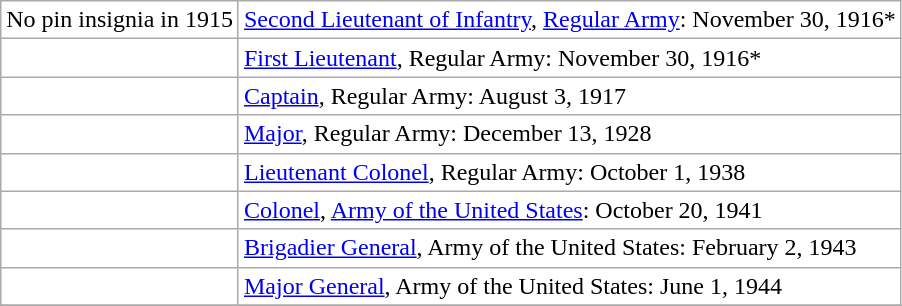<table class="wikitable" style="background:white">
<tr>
<td align="center">No pin insignia in 1915</td>
<td><a href='#'>Second Lieutenant of Infantry</a>, <a href='#'>Regular Army</a>: November 30, 1916*</td>
</tr>
<tr>
<td align="center"></td>
<td><a href='#'>First Lieutenant</a>, Regular Army: November 30, 1916*</td>
</tr>
<tr>
<td align="center"></td>
<td><a href='#'>Captain</a>, Regular Army: August 3, 1917</td>
</tr>
<tr>
<td align="center"></td>
<td><a href='#'>Major</a>, Regular Army: December 13, 1928</td>
</tr>
<tr>
<td align="center"></td>
<td><a href='#'>Lieutenant Colonel</a>, Regular Army: October 1, 1938</td>
</tr>
<tr>
<td align="center"></td>
<td><a href='#'>Colonel</a>, <a href='#'>Army of the United States</a>: October 20, 1941</td>
</tr>
<tr>
<td align="center"></td>
<td><a href='#'>Brigadier General</a>, Army of the United States: February 2, 1943</td>
</tr>
<tr>
<td align="center"></td>
<td><a href='#'>Major General</a>, Army of the United States: June 1, 1944</td>
</tr>
<tr>
</tr>
</table>
